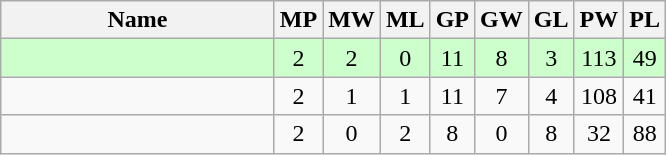<table class=wikitable style="text-align:center">
<tr>
<th width=175>Name</th>
<th width=20>MP</th>
<th width=20>MW</th>
<th width=20>ML</th>
<th width=20>GP</th>
<th width=20>GW</th>
<th width=20>GL</th>
<th width=20>PW</th>
<th width=20>PL</th>
</tr>
<tr style="background-color:#ccffcc;">
<td style="text-align:left;"><strong></strong></td>
<td>2</td>
<td>2</td>
<td>0</td>
<td>11</td>
<td>8</td>
<td>3</td>
<td>113</td>
<td>49</td>
</tr>
<tr>
<td style="text-align:left;"></td>
<td>2</td>
<td>1</td>
<td>1</td>
<td>11</td>
<td>7</td>
<td>4</td>
<td>108</td>
<td>41</td>
</tr>
<tr>
<td style="text-align:left;"></td>
<td>2</td>
<td>0</td>
<td>2</td>
<td>8</td>
<td>0</td>
<td>8</td>
<td>32</td>
<td>88</td>
</tr>
</table>
